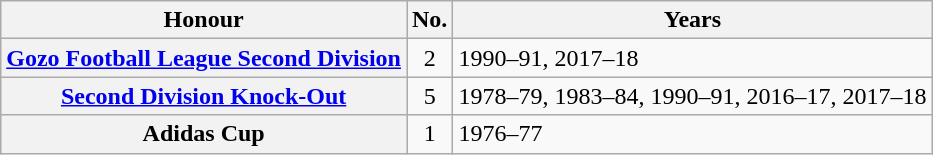<table class="wikitable plainrowheaders">
<tr>
<th scope=col>Honour</th>
<th scope=col>No.</th>
<th scope=col>Years</th>
</tr>
<tr>
<th scope=row><a href='#'>Gozo Football League Second Division</a></th>
<td align="center">2</td>
<td>1990–91, 2017–18</td>
</tr>
<tr>
<th scope=row><a href='#'>Second Division Knock-Out</a></th>
<td align="center">5</td>
<td>1978–79, 1983–84, 1990–91, 2016–17, 2017–18</td>
</tr>
<tr>
<th scope=row>Adidas Cup</th>
<td align="center">1</td>
<td>1976–77</td>
</tr>
</table>
